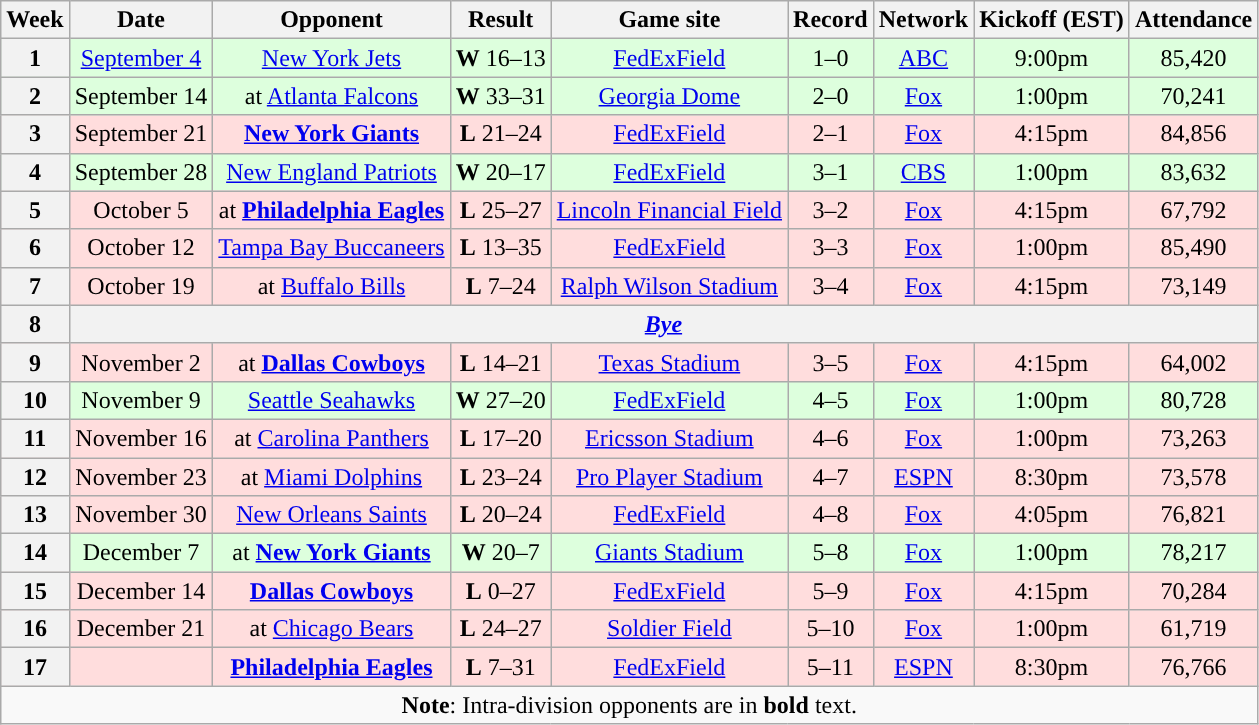<table class="wikitable" style="text-align:center;">
<tr>
<th>Week</th>
<th>Date</th>
<th>Opponent</th>
<th>Result</th>
<th>Game site</th>
<th>Record</th>
<th>Network</th>
<th>Kickoff (EST)</th>
<th>Attendance</th>
</tr>
<tr style="background: #ddffdd;">
<th>1</th>
<td><a href='#'>September 4</a></td>
<td><a href='#'>New York Jets</a></td>
<td><strong>W</strong> 16–13</td>
<td><a href='#'>FedExField</a></td>
<td>1–0</td>
<td><a href='#'>ABC</a></td>
<td>9:00pm</td>
<td>85,420</td>
</tr>
<tr style="background: #ddffdd;">
<th>2</th>
<td>September 14</td>
<td>at <a href='#'>Atlanta Falcons</a></td>
<td><strong>W</strong> 33–31</td>
<td><a href='#'>Georgia Dome</a></td>
<td>2–0</td>
<td><a href='#'>Fox</a></td>
<td>1:00pm</td>
<td>70,241</td>
</tr>
<tr style="background: #ffdddd;">
<th>3</th>
<td>September 21</td>
<td><strong><a href='#'>New York Giants</a></strong></td>
<td><strong>L</strong> 21–24 </td>
<td><a href='#'>FedExField</a></td>
<td>2–1</td>
<td><a href='#'>Fox</a></td>
<td>4:15pm</td>
<td>84,856</td>
</tr>
<tr style="background: #ddffdd;">
<th>4</th>
<td>September 28</td>
<td><a href='#'>New England Patriots</a></td>
<td><strong>W</strong> 20–17</td>
<td><a href='#'>FedExField</a></td>
<td>3–1</td>
<td><a href='#'>CBS</a></td>
<td>1:00pm</td>
<td>83,632</td>
</tr>
<tr style="background: #ffdddd;">
<th>5</th>
<td>October 5</td>
<td>at <strong><a href='#'>Philadelphia Eagles</a></strong></td>
<td><strong>L</strong> 25–27</td>
<td><a href='#'>Lincoln Financial Field</a></td>
<td>3–2</td>
<td><a href='#'>Fox</a></td>
<td>4:15pm</td>
<td>67,792</td>
</tr>
<tr style="background: #ffdddd;">
<th>6</th>
<td>October 12</td>
<td><a href='#'>Tampa Bay Buccaneers</a></td>
<td><strong>L</strong> 13–35</td>
<td><a href='#'>FedExField</a></td>
<td>3–3</td>
<td><a href='#'>Fox</a></td>
<td>1:00pm</td>
<td>85,490</td>
</tr>
<tr style="background: #ffdddd;">
<th>7</th>
<td>October 19</td>
<td>at <a href='#'>Buffalo Bills</a></td>
<td><strong>L</strong> 7–24</td>
<td><a href='#'>Ralph Wilson Stadium</a></td>
<td>3–4</td>
<td><a href='#'>Fox</a></td>
<td>4:15pm</td>
<td>73,149</td>
</tr>
<tr>
<th>8</th>
<th colspan="8"><em><a href='#'>Bye</a></em></th>
</tr>
<tr style="background: #ffdddd;">
<th>9</th>
<td>November 2</td>
<td>at <strong><a href='#'>Dallas Cowboys</a></strong></td>
<td><strong>L</strong> 14–21</td>
<td><a href='#'>Texas Stadium</a></td>
<td>3–5</td>
<td><a href='#'>Fox</a></td>
<td>4:15pm</td>
<td>64,002</td>
</tr>
<tr style="background: #ddffdd;">
<th>10</th>
<td>November 9</td>
<td><a href='#'>Seattle Seahawks</a></td>
<td><strong>W</strong> 27–20</td>
<td><a href='#'>FedExField</a></td>
<td>4–5</td>
<td><a href='#'>Fox</a></td>
<td>1:00pm</td>
<td>80,728</td>
</tr>
<tr style="background: #ffdddd;">
<th>11</th>
<td>November 16</td>
<td>at <a href='#'>Carolina Panthers</a></td>
<td><strong>L</strong> 17–20</td>
<td><a href='#'>Ericsson Stadium</a></td>
<td>4–6</td>
<td><a href='#'>Fox</a></td>
<td>1:00pm</td>
<td>73,263</td>
</tr>
<tr style="background: #ffdddd;">
<th>12</th>
<td>November 23</td>
<td>at <a href='#'>Miami Dolphins</a></td>
<td><strong>L</strong> 23–24</td>
<td><a href='#'>Pro Player Stadium</a></td>
<td>4–7</td>
<td><a href='#'>ESPN</a></td>
<td>8:30pm</td>
<td>73,578</td>
</tr>
<tr style="background: #ffdddd;">
<th>13</th>
<td>November 30</td>
<td><a href='#'>New Orleans Saints</a></td>
<td><strong>L</strong> 20–24</td>
<td><a href='#'>FedExField</a></td>
<td>4–8</td>
<td><a href='#'>Fox</a></td>
<td>4:05pm</td>
<td>76,821</td>
</tr>
<tr style="background: #ddffdd;">
<th>14</th>
<td>December 7</td>
<td>at <strong><a href='#'>New York Giants</a></strong></td>
<td><strong>W</strong> 20–7</td>
<td><a href='#'>Giants Stadium</a></td>
<td>5–8</td>
<td><a href='#'>Fox</a></td>
<td>1:00pm</td>
<td>78,217</td>
</tr>
<tr style="background: #ffdddd;">
<th>15</th>
<td>December 14</td>
<td><strong><a href='#'>Dallas Cowboys</a></strong></td>
<td><strong>L</strong> 0–27</td>
<td><a href='#'>FedExField</a></td>
<td>5–9</td>
<td><a href='#'>Fox</a></td>
<td>4:15pm</td>
<td>70,284</td>
</tr>
<tr style="background: #ffdddd;">
<th>16</th>
<td>December 21</td>
<td>at <a href='#'>Chicago Bears</a></td>
<td><strong>L</strong> 24–27</td>
<td><a href='#'>Soldier Field</a></td>
<td>5–10</td>
<td><a href='#'>Fox</a></td>
<td>1:00pm</td>
<td>61,719</td>
</tr>
<tr style="background: #ffdddd;">
<th>17</th>
<td></td>
<td><strong><a href='#'>Philadelphia Eagles</a></strong></td>
<td><strong>L</strong> 7–31</td>
<td><a href='#'>FedExField</a></td>
<td>5–11</td>
<td><a href='#'>ESPN</a></td>
<td>8:30pm</td>
<td>76,766</td>
</tr>
<tr>
<td colspan="9"><strong>Note</strong>: Intra-division opponents are in <strong>bold</strong> text.</td>
</tr>
</table>
